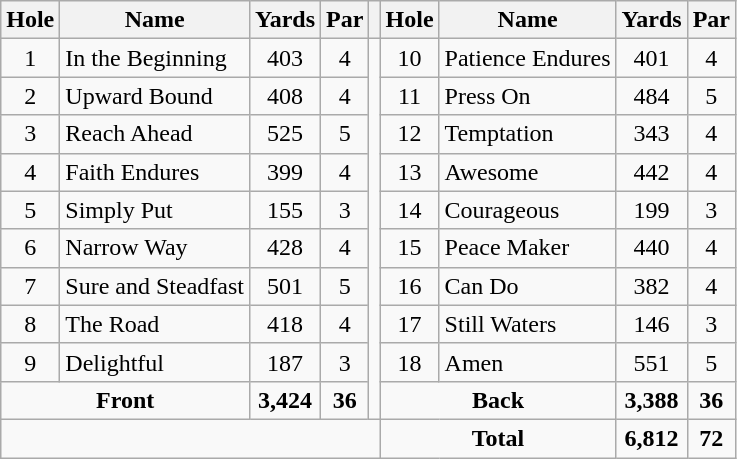<table class=wikitable style="text-align: center">
<tr>
<th>Hole</th>
<th>Name</th>
<th>Yards</th>
<th>Par</th>
<th></th>
<th>Hole</th>
<th>Name</th>
<th>Yards</th>
<th>Par</th>
</tr>
<tr>
<td>1</td>
<td align=left>In the Beginning</td>
<td>403</td>
<td>4</td>
<td rowspan=10></td>
<td>10</td>
<td align=left>Patience Endures</td>
<td>401</td>
<td>4</td>
</tr>
<tr>
<td>2</td>
<td align=left>Upward Bound</td>
<td>408</td>
<td>4</td>
<td>11</td>
<td align=left>Press On</td>
<td>484</td>
<td>5</td>
</tr>
<tr>
<td>3</td>
<td align=left>Reach Ahead</td>
<td>525</td>
<td>5</td>
<td>12</td>
<td align=left>Temptation</td>
<td>343</td>
<td>4</td>
</tr>
<tr>
<td>4</td>
<td align=left>Faith Endures</td>
<td>399</td>
<td>4</td>
<td>13</td>
<td align=left>Awesome</td>
<td>442</td>
<td>4</td>
</tr>
<tr>
<td>5</td>
<td align=left>Simply Put</td>
<td>155</td>
<td>3</td>
<td>14</td>
<td align=left>Courageous</td>
<td>199</td>
<td>3</td>
</tr>
<tr>
<td>6</td>
<td align=left>Narrow Way</td>
<td>428</td>
<td>4</td>
<td>15</td>
<td align=left>Peace Maker</td>
<td>440</td>
<td>4</td>
</tr>
<tr>
<td>7</td>
<td align=left>Sure and Steadfast</td>
<td>501</td>
<td>5</td>
<td>16</td>
<td align=left>Can Do</td>
<td>382</td>
<td>4</td>
</tr>
<tr>
<td>8</td>
<td align=left>The Road</td>
<td>418</td>
<td>4</td>
<td>17</td>
<td align=left>Still Waters</td>
<td>146</td>
<td>3</td>
</tr>
<tr>
<td>9</td>
<td align=left>Delightful</td>
<td>187</td>
<td>3</td>
<td>18</td>
<td align=left>Amen</td>
<td>551</td>
<td>5</td>
</tr>
<tr>
<td colspan=2><strong>Front</strong></td>
<td><strong>3,424</strong></td>
<td><strong>36</strong></td>
<td colspan=2><strong>Back</strong></td>
<td><strong>3,388</strong></td>
<td><strong>36</strong></td>
</tr>
<tr>
<td colspan="5" style="text-align:left;"></td>
<td colspan=2><strong>Total</strong></td>
<td><strong>6,812</strong></td>
<td><strong>72</strong></td>
</tr>
</table>
